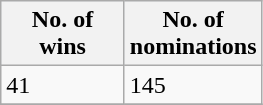<table class="wikitable">
<tr style="background:#ebf5ff;">
<th style="width:75px;">No. of wins</th>
<th style="width:75px;">No. of nominations</th>
</tr>
<tr>
<td>41</td>
<td>145</td>
</tr>
<tr>
</tr>
</table>
